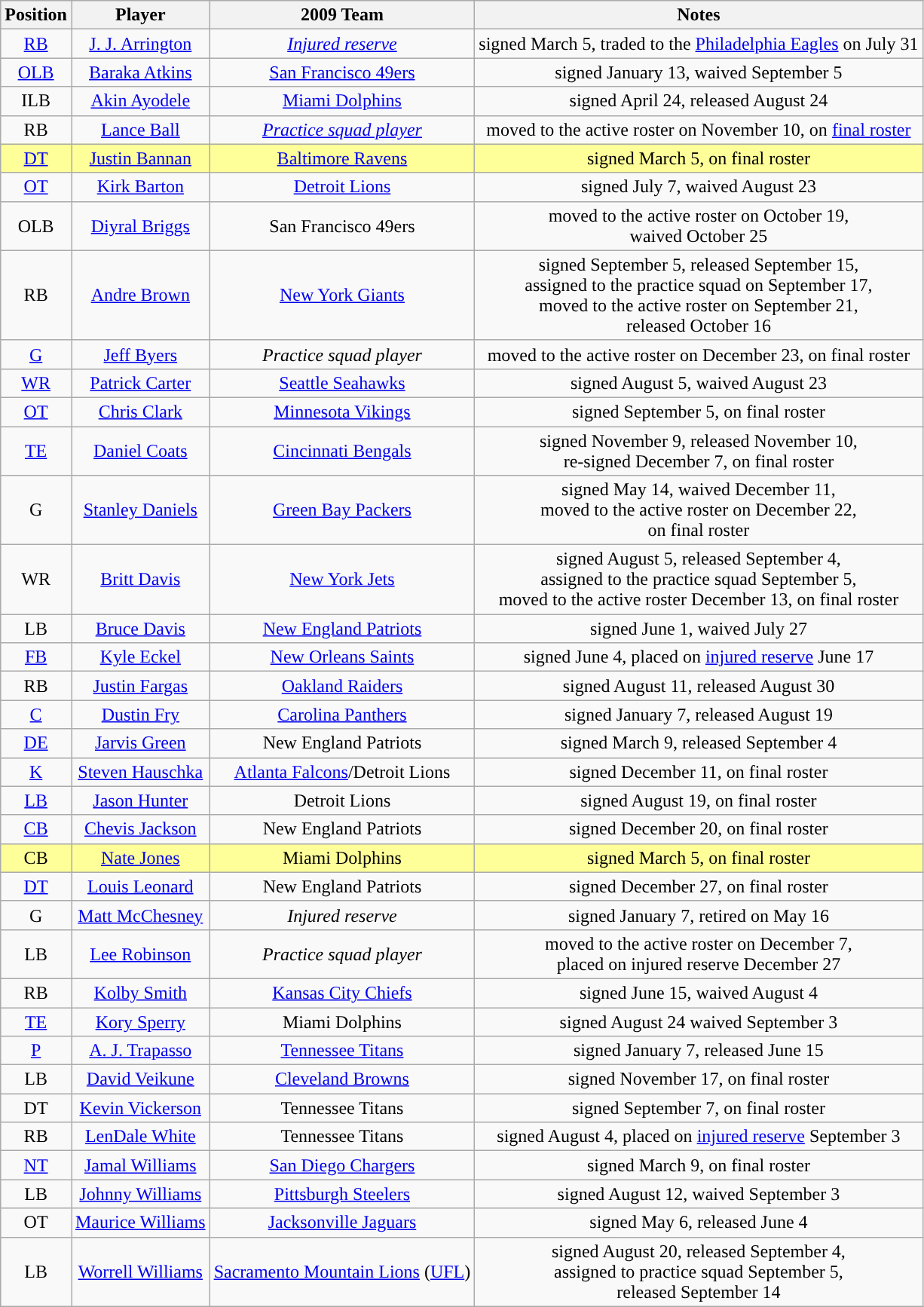<table class="wikitable" style="text-align:center">
<tr>
<th>Position</th>
<th>Player</th>
<th>2009 Team</th>
<th>Notes</th>
</tr>
<tr>
<td><a href='#'>RB</a></td>
<td><a href='#'>J. J. Arrington</a></td>
<td><em><a href='#'>Injured reserve</a></em></td>
<td>signed March 5, traded to the <a href='#'>Philadelphia Eagles</a> on July 31</td>
</tr>
<tr>
<td><a href='#'>OLB</a></td>
<td><a href='#'>Baraka Atkins</a></td>
<td><a href='#'>San Francisco 49ers</a></td>
<td>signed January 13, waived September 5</td>
</tr>
<tr>
<td>ILB</td>
<td><a href='#'>Akin Ayodele</a></td>
<td><a href='#'>Miami Dolphins</a></td>
<td>signed April 24, released August 24</td>
</tr>
<tr>
<td>RB</td>
<td><a href='#'>Lance Ball</a></td>
<td><em><a href='#'>Practice squad player</a></em></td>
<td>moved to the active roster on November 10, on <a href='#'>final roster</a></td>
</tr>
<tr style="background:#ff9">
<td><a href='#'>DT</a></td>
<td><a href='#'>Justin Bannan</a></td>
<td><a href='#'>Baltimore Ravens</a></td>
<td>signed March 5, on final roster</td>
</tr>
<tr>
<td><a href='#'>OT</a></td>
<td><a href='#'>Kirk Barton</a></td>
<td><a href='#'>Detroit Lions</a></td>
<td>signed July 7, waived August 23</td>
</tr>
<tr>
<td>OLB</td>
<td><a href='#'>Diyral Briggs</a></td>
<td>San Francisco 49ers</td>
<td>moved to the active roster on October 19,<br>waived October 25</td>
</tr>
<tr>
<td>RB</td>
<td><a href='#'>Andre Brown</a></td>
<td><a href='#'>New York Giants</a></td>
<td>signed September 5, released September 15,<br>assigned to the practice squad on September 17,<br>moved to the active roster on September 21,<br>released October 16</td>
</tr>
<tr>
<td><a href='#'>G</a></td>
<td><a href='#'>Jeff Byers</a></td>
<td><em>Practice squad player</em></td>
<td>moved to the active roster on December 23, on final roster</td>
</tr>
<tr>
<td><a href='#'>WR</a></td>
<td><a href='#'>Patrick Carter</a></td>
<td><a href='#'>Seattle Seahawks</a></td>
<td>signed August 5, waived August 23</td>
</tr>
<tr>
<td><a href='#'>OT</a></td>
<td><a href='#'>Chris Clark</a></td>
<td><a href='#'>Minnesota Vikings</a></td>
<td>signed September 5, on final roster</td>
</tr>
<tr>
<td><a href='#'>TE</a></td>
<td><a href='#'>Daniel Coats</a></td>
<td><a href='#'>Cincinnati Bengals</a></td>
<td>signed November 9, released November 10,<br>re-signed December 7, on final roster</td>
</tr>
<tr>
<td>G</td>
<td><a href='#'>Stanley Daniels</a></td>
<td><a href='#'>Green Bay Packers</a></td>
<td>signed May 14, waived December 11,<br>moved to the active roster on December 22,<br>on final roster</td>
</tr>
<tr>
<td>WR</td>
<td><a href='#'>Britt Davis</a></td>
<td><a href='#'>New York Jets</a></td>
<td>signed August 5, released September 4,<br>assigned to the practice squad September 5,<br>moved to the active roster December 13, on final roster</td>
</tr>
<tr>
<td>LB</td>
<td><a href='#'>Bruce Davis</a></td>
<td><a href='#'>New England Patriots</a></td>
<td>signed June 1, waived July 27 </td>
</tr>
<tr>
<td><a href='#'>FB</a></td>
<td><a href='#'>Kyle Eckel</a></td>
<td><a href='#'>New Orleans Saints</a></td>
<td>signed June 4, placed on <a href='#'>injured reserve</a> June 17</td>
</tr>
<tr>
<td>RB</td>
<td><a href='#'>Justin Fargas</a></td>
<td><a href='#'>Oakland Raiders</a></td>
<td>signed August 11, released August 30</td>
</tr>
<tr>
<td><a href='#'>C</a></td>
<td><a href='#'>Dustin Fry</a></td>
<td><a href='#'>Carolina Panthers</a></td>
<td>signed January 7, released August 19</td>
</tr>
<tr>
<td><a href='#'>DE</a></td>
<td><a href='#'>Jarvis Green</a></td>
<td>New England Patriots</td>
<td>signed March 9, released September 4</td>
</tr>
<tr>
<td><a href='#'>K</a></td>
<td><a href='#'>Steven Hauschka</a></td>
<td><a href='#'>Atlanta Falcons</a>/Detroit Lions</td>
<td>signed December 11, on final roster</td>
</tr>
<tr>
<td><a href='#'>LB</a></td>
<td><a href='#'>Jason Hunter</a></td>
<td>Detroit Lions</td>
<td>signed August 19, on final roster</td>
</tr>
<tr>
<td><a href='#'>CB</a></td>
<td><a href='#'>Chevis Jackson</a></td>
<td>New England Patriots</td>
<td>signed December 20, on final roster</td>
</tr>
<tr style="background:#ff9">
<td>CB</td>
<td><a href='#'>Nate Jones</a></td>
<td>Miami Dolphins</td>
<td>signed March 5, on final roster</td>
</tr>
<tr>
<td><a href='#'>DT</a></td>
<td><a href='#'>Louis Leonard</a></td>
<td>New England Patriots</td>
<td>signed December 27, on final roster</td>
</tr>
<tr>
<td>G</td>
<td><a href='#'>Matt McChesney</a></td>
<td><em>Injured reserve</em></td>
<td>signed January 7, retired on May 16</td>
</tr>
<tr>
<td>LB</td>
<td><a href='#'>Lee Robinson</a></td>
<td><em>Practice squad player</em></td>
<td>moved to the active roster on December 7,<br>placed on injured reserve December 27</td>
</tr>
<tr>
<td>RB</td>
<td><a href='#'>Kolby Smith</a></td>
<td><a href='#'>Kansas City Chiefs</a></td>
<td>signed June 15, waived August 4</td>
</tr>
<tr>
<td><a href='#'>TE</a></td>
<td><a href='#'>Kory Sperry</a></td>
<td>Miami Dolphins</td>
<td>signed August 24 waived September 3</td>
</tr>
<tr>
<td><a href='#'>P</a></td>
<td><a href='#'>A. J. Trapasso</a></td>
<td><a href='#'>Tennessee Titans</a></td>
<td>signed January 7, released June 15</td>
</tr>
<tr>
<td>LB</td>
<td><a href='#'>David Veikune</a></td>
<td><a href='#'>Cleveland Browns</a></td>
<td>signed November 17, on final roster</td>
</tr>
<tr>
<td>DT</td>
<td><a href='#'>Kevin Vickerson</a></td>
<td>Tennessee Titans </td>
<td>signed September 7, on final roster</td>
</tr>
<tr>
<td>RB</td>
<td><a href='#'>LenDale White</a></td>
<td>Tennessee Titans</td>
<td>signed August 4, placed on <a href='#'>injured reserve</a> September 3</td>
</tr>
<tr>
<td><a href='#'>NT</a></td>
<td><a href='#'>Jamal Williams</a></td>
<td><a href='#'>San Diego Chargers</a></td>
<td>signed March 9, on final roster</td>
</tr>
<tr>
<td>LB</td>
<td><a href='#'>Johnny Williams</a></td>
<td><a href='#'>Pittsburgh Steelers</a></td>
<td>signed August 12, waived September 3</td>
</tr>
<tr>
<td>OT</td>
<td><a href='#'>Maurice Williams</a></td>
<td><a href='#'>Jacksonville Jaguars</a></td>
<td>signed May 6, released June 4</td>
</tr>
<tr>
<td>LB</td>
<td><a href='#'>Worrell Williams</a></td>
<td><a href='#'>Sacramento Mountain Lions</a> (<a href='#'>UFL</a>)</td>
<td>signed August 20, released September 4,<br>assigned to practice squad September 5,<br>released September 14</td>
</tr>
</table>
